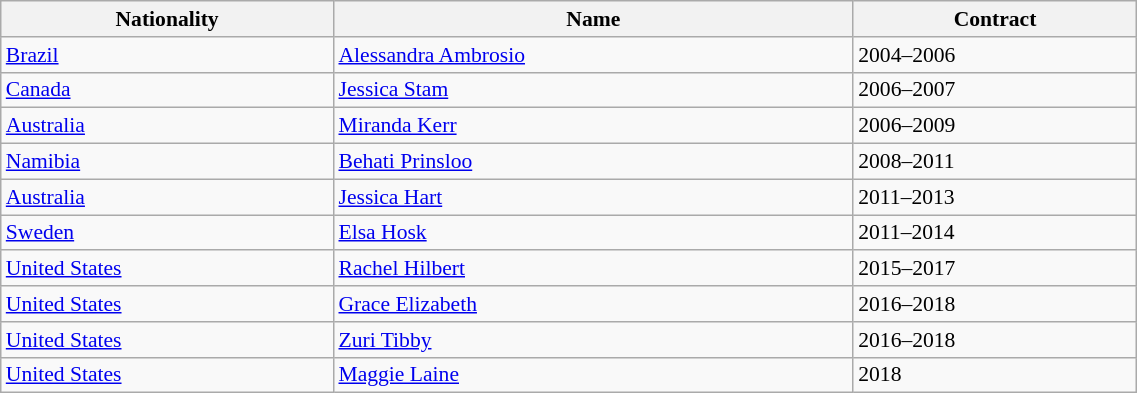<table class="sortable wikitable" style="font-size:90%; width:60%;">
<tr>
<th>Nationality</th>
<th>Name</th>
<th>Contract</th>
</tr>
<tr>
<td> <a href='#'>Brazil</a></td>
<td><a href='#'>Alessandra Ambrosio</a></td>
<td>2004–2006</td>
</tr>
<tr>
<td> <a href='#'>Canada</a></td>
<td><a href='#'>Jessica Stam</a></td>
<td>2006–2007</td>
</tr>
<tr>
<td> <a href='#'>Australia</a></td>
<td><a href='#'>Miranda Kerr</a></td>
<td>2006–2009</td>
</tr>
<tr>
<td> <a href='#'>Namibia</a></td>
<td><a href='#'>Behati Prinsloo</a></td>
<td>2008–2011</td>
</tr>
<tr>
<td> <a href='#'>Australia</a></td>
<td><a href='#'>Jessica Hart</a></td>
<td>2011–2013</td>
</tr>
<tr>
<td> <a href='#'>Sweden</a></td>
<td><a href='#'>Elsa Hosk</a></td>
<td>2011–2014</td>
</tr>
<tr>
<td> <a href='#'>United States</a></td>
<td><a href='#'>Rachel Hilbert</a></td>
<td>2015–2017</td>
</tr>
<tr>
<td> <a href='#'>United States</a></td>
<td><a href='#'>Grace Elizabeth</a></td>
<td>2016–2018</td>
</tr>
<tr>
<td> <a href='#'>United States</a></td>
<td><a href='#'>Zuri Tibby</a></td>
<td>2016–2018</td>
</tr>
<tr>
<td> <a href='#'>United States</a></td>
<td><a href='#'>Maggie Laine</a></td>
<td>2018</td>
</tr>
</table>
